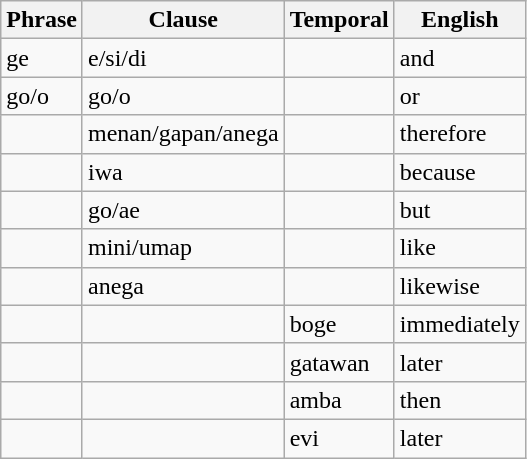<table class="wikitable">
<tr>
<th>Phrase</th>
<th>Clause</th>
<th>Temporal</th>
<th>English</th>
</tr>
<tr>
<td>ge</td>
<td>e/si/di</td>
<td></td>
<td>and</td>
</tr>
<tr>
<td>go/o</td>
<td>go/o</td>
<td></td>
<td>or</td>
</tr>
<tr>
<td></td>
<td>menan/gapan/anega</td>
<td></td>
<td>therefore</td>
</tr>
<tr>
<td></td>
<td>iwa</td>
<td></td>
<td>because</td>
</tr>
<tr>
<td></td>
<td>go/ae</td>
<td></td>
<td>but</td>
</tr>
<tr>
<td></td>
<td>mini/umap</td>
<td></td>
<td>like</td>
</tr>
<tr>
<td></td>
<td>anega</td>
<td></td>
<td>likewise</td>
</tr>
<tr>
<td></td>
<td></td>
<td>boge</td>
<td>immediately</td>
</tr>
<tr>
<td></td>
<td></td>
<td>gatawan</td>
<td>later</td>
</tr>
<tr>
<td></td>
<td></td>
<td>amba</td>
<td>then</td>
</tr>
<tr>
<td></td>
<td></td>
<td>evi</td>
<td>later</td>
</tr>
</table>
